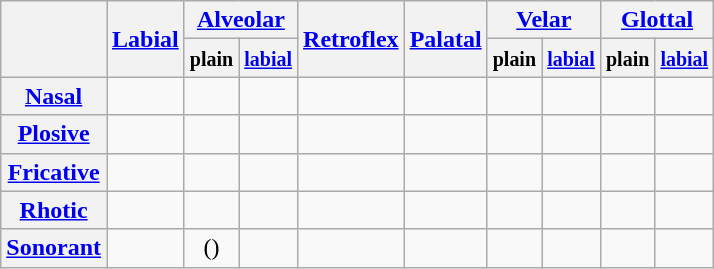<table class="wikitable" style="text-align: center;">
<tr>
<th rowspan="2"></th>
<th rowspan="2"><a href='#'>Labial</a></th>
<th colspan="2"><a href='#'>Alveolar</a></th>
<th rowspan="2"><a href='#'>Retroflex</a></th>
<th rowspan="2"><a href='#'>Palatal</a></th>
<th colspan="2"><a href='#'>Velar</a></th>
<th colspan="2"><a href='#'>Glottal</a></th>
</tr>
<tr>
<th><small>plain</small></th>
<th><small><a href='#'>labial</a></small></th>
<th><small>plain</small></th>
<th><small><a href='#'>labial</a></small></th>
<th><small>plain</small></th>
<th><small><a href='#'>labial</a></small></th>
</tr>
<tr>
<th><a href='#'>Nasal</a></th>
<td></td>
<td></td>
<td></td>
<td></td>
<td></td>
<td></td>
<td></td>
<td></td>
<td></td>
</tr>
<tr>
<th><a href='#'>Plosive</a></th>
<td></td>
<td></td>
<td></td>
<td></td>
<td></td>
<td></td>
<td></td>
<td></td>
<td></td>
</tr>
<tr>
<th><a href='#'>Fricative</a></th>
<td></td>
<td></td>
<td></td>
<td></td>
<td></td>
<td></td>
<td></td>
<td></td>
<td></td>
</tr>
<tr>
<th><a href='#'>Rhotic</a></th>
<td></td>
<td></td>
<td></td>
<td></td>
<td></td>
<td></td>
<td></td>
<td></td>
<td></td>
</tr>
<tr>
<th><a href='#'>Sonorant</a></th>
<td></td>
<td>()</td>
<td></td>
<td></td>
<td></td>
<td></td>
<td></td>
<td></td>
<td></td>
</tr>
</table>
